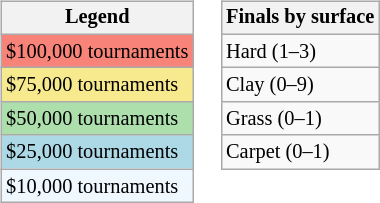<table>
<tr valign=top>
<td><br><table class=wikitable style="font-size:85%">
<tr>
<th>Legend</th>
</tr>
<tr style="background:#f88379;">
<td>$100,000 tournaments</td>
</tr>
<tr style="background:#f7e98e;">
<td>$75,000 tournaments</td>
</tr>
<tr style="background:#addfad;">
<td>$50,000 tournaments</td>
</tr>
<tr style="background:lightblue;">
<td>$25,000 tournaments</td>
</tr>
<tr style="background:#f0f8ff;">
<td>$10,000 tournaments</td>
</tr>
</table>
</td>
<td><br><table class=wikitable style="font-size:85%">
<tr>
<th>Finals by surface</th>
</tr>
<tr>
<td>Hard (1–3)</td>
</tr>
<tr>
<td>Clay (0–9)</td>
</tr>
<tr>
<td>Grass (0–1)</td>
</tr>
<tr>
<td>Carpet (0–1)</td>
</tr>
</table>
</td>
</tr>
</table>
